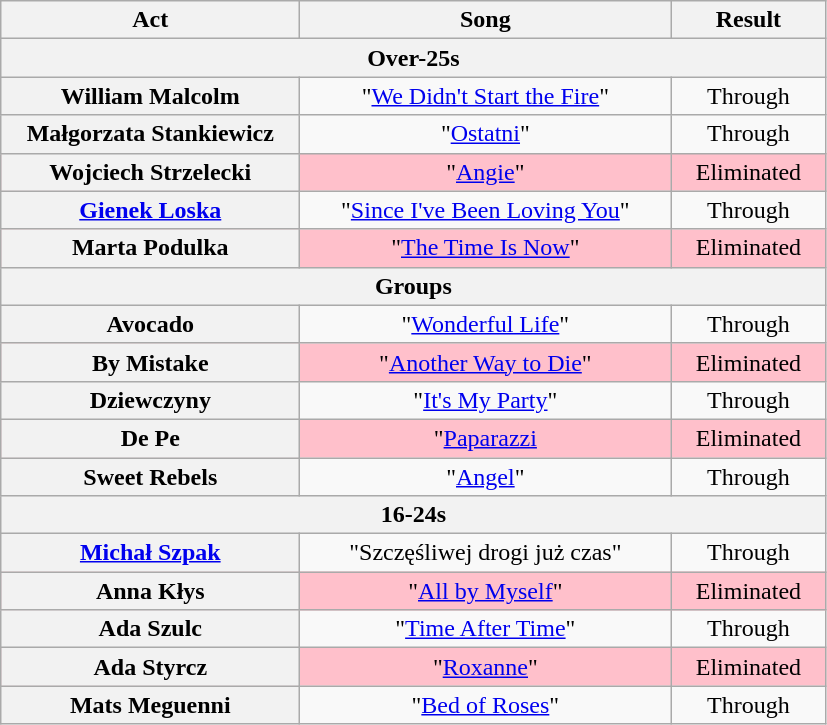<table class="wikitable plainrowheaders" style="text-align:center;">
<tr>
<th scope="col" style="width:12em;">Act</th>
<th scope="col" style="width:15em;">Song</th>
<th scope="col" style="width:6em;">Result</th>
</tr>
<tr>
<th scope="col" colspan="6">Over-25s</th>
</tr>
<tr>
<th scope="row">William Malcolm</th>
<td>"<a href='#'>We Didn't Start the Fire</a>"</td>
<td>Through</td>
</tr>
<tr>
<th scope="row">Małgorzata Stankiewicz</th>
<td>"<a href='#'>Ostatni</a>"</td>
<td>Through</td>
</tr>
<tr style="background:pink;">
<th scope="row">Wojciech Strzelecki</th>
<td>"<a href='#'>Angie</a>"</td>
<td>Eliminated</td>
</tr>
<tr>
<th scope="row"><a href='#'>Gienek Loska</a></th>
<td>"<a href='#'>Since I've Been Loving You</a>"</td>
<td>Through</td>
</tr>
<tr style="background:pink;">
<th scope="row">Marta Podulka</th>
<td>"<a href='#'>The Time Is Now</a>"</td>
<td>Eliminated</td>
</tr>
<tr>
<th scope="col" colspan="6">Groups</th>
</tr>
<tr>
<th scope="row">Avocado</th>
<td>"<a href='#'>Wonderful Life</a>"</td>
<td>Through</td>
</tr>
<tr style="background:pink;">
<th scope="row">By Mistake</th>
<td>"<a href='#'>Another Way to Die</a>"</td>
<td>Eliminated</td>
</tr>
<tr>
<th scope="row">Dziewczyny</th>
<td>"<a href='#'>It's My Party</a>"</td>
<td>Through</td>
</tr>
<tr style="background:pink;">
<th scope="row">De Pe</th>
<td>"<a href='#'>Paparazzi</a></td>
<td>Eliminated</td>
</tr>
<tr>
<th scope="row">Sweet Rebels</th>
<td>"<a href='#'>Angel</a>"</td>
<td>Through</td>
</tr>
<tr>
<th scope="col" colspan="6">16-24s</th>
</tr>
<tr>
<th scope="row"><a href='#'>Michał Szpak</a></th>
<td>"Szczęśliwej drogi już czas"</td>
<td>Through</td>
</tr>
<tr style="background:pink;">
<th scope="row">Anna Kłys</th>
<td>"<a href='#'>All by Myself</a>"</td>
<td>Eliminated</td>
</tr>
<tr>
<th scope="row">Ada Szulc</th>
<td>"<a href='#'>Time After Time</a>"</td>
<td>Through</td>
</tr>
<tr style="background:pink;">
<th scope="row">Ada Styrcz</th>
<td>"<a href='#'>Roxanne</a>"</td>
<td>Eliminated</td>
</tr>
<tr>
<th scope="row">Mats Meguenni</th>
<td>"<a href='#'>Bed of Roses</a>"</td>
<td>Through</td>
</tr>
</table>
